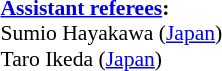<table style="width:100%; font-size:90%;">
<tr>
<td><br><strong><a href='#'>Assistant referees</a>:</strong>
<br>Sumio Hayakawa (<a href='#'>Japan</a>)
<br>Taro Ikeda (<a href='#'>Japan</a>)</td>
</tr>
</table>
